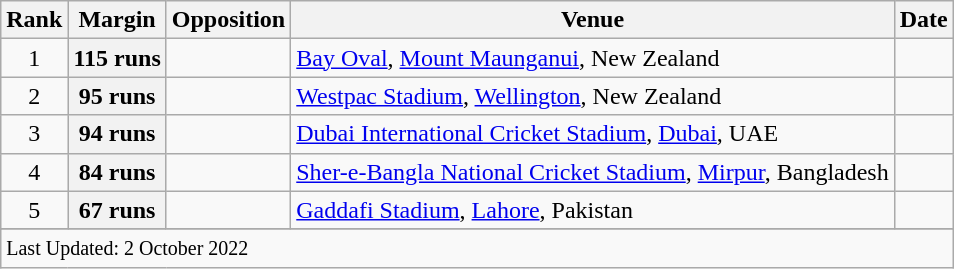<table class="wikitable plainrowheaders sortable">
<tr>
<th scope=col>Rank</th>
<th scope=col>Margin</th>
<th scope=col>Opposition</th>
<th scope=col>Venue</th>
<th scope=col>Date</th>
</tr>
<tr>
<td align=center>1</td>
<th scope=row style=text-align:center;><strong>115 runs</strong></th>
<td></td>
<td><a href='#'>Bay Oval</a>, <a href='#'>Mount Maunganui</a>, New Zealand</td>
<td></td>
</tr>
<tr>
<td align=center>2</td>
<th scope=row style=text-align:center;><strong>95 runs</strong></th>
<td></td>
<td><a href='#'>Westpac Stadium</a>, <a href='#'>Wellington</a>, New Zealand</td>
<td></td>
</tr>
<tr>
<td align=center>3</td>
<th scope=row style=text-align:center;><strong>94 runs</strong></th>
<td></td>
<td><a href='#'>Dubai International Cricket Stadium</a>, <a href='#'>Dubai</a>, UAE</td>
<td></td>
</tr>
<tr>
<td align=center>4</td>
<th scope=row style=text-align:center;><strong>84 runs</strong></th>
<td></td>
<td><a href='#'>Sher-e-Bangla National Cricket Stadium</a>, <a href='#'>Mirpur</a>, Bangladesh</td>
<td> </td>
</tr>
<tr>
<td align=center>5</td>
<th scope=row style=text-align:center;><strong>67 runs</strong></th>
<td></td>
<td><a href='#'>Gaddafi Stadium</a>, <a href='#'>Lahore</a>, Pakistan</td>
<td></td>
</tr>
<tr>
</tr>
<tr class=sortbottom>
<td colspan=5><small>Last Updated: 2 October 2022</small></td>
</tr>
</table>
